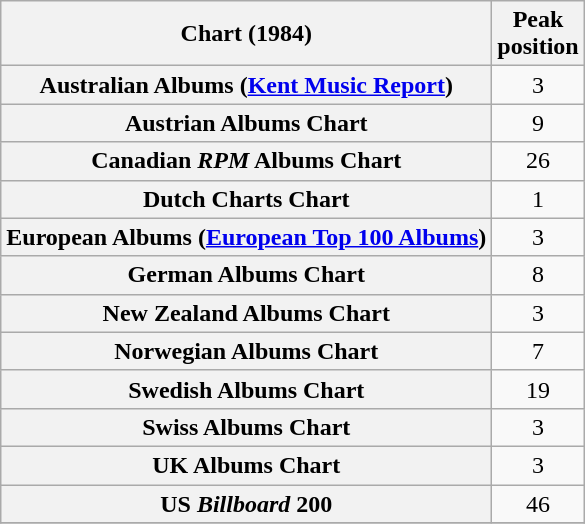<table class="wikitable plainrowheaders sortable" style="text-align:center;" border="1">
<tr>
<th scope="col">Chart (1984)</th>
<th scope="col">Peak<br>position</th>
</tr>
<tr>
<th scope="row">Australian Albums (<a href='#'>Kent Music Report</a>)</th>
<td>3</td>
</tr>
<tr>
<th scope="row">Austrian Albums Chart</th>
<td>9</td>
</tr>
<tr>
<th scope="row">Canadian <em>RPM</em> Albums Chart</th>
<td>26</td>
</tr>
<tr>
<th scope="row">Dutch Charts Chart</th>
<td>1</td>
</tr>
<tr>
<th scope="row">European Albums (<a href='#'>European Top 100 Albums</a>)</th>
<td>3</td>
</tr>
<tr>
<th scope="row">German Albums Chart</th>
<td>8</td>
</tr>
<tr>
<th scope="row">New Zealand Albums Chart</th>
<td>3</td>
</tr>
<tr>
<th scope="row">Norwegian Albums Chart</th>
<td>7</td>
</tr>
<tr>
<th scope="row">Swedish Albums Chart</th>
<td>19</td>
</tr>
<tr>
<th scope="row">Swiss Albums Chart</th>
<td>3</td>
</tr>
<tr>
<th scope="row">UK Albums Chart</th>
<td>3</td>
</tr>
<tr>
<th scope="row">US <em>Billboard</em> 200</th>
<td>46</td>
</tr>
<tr>
</tr>
</table>
